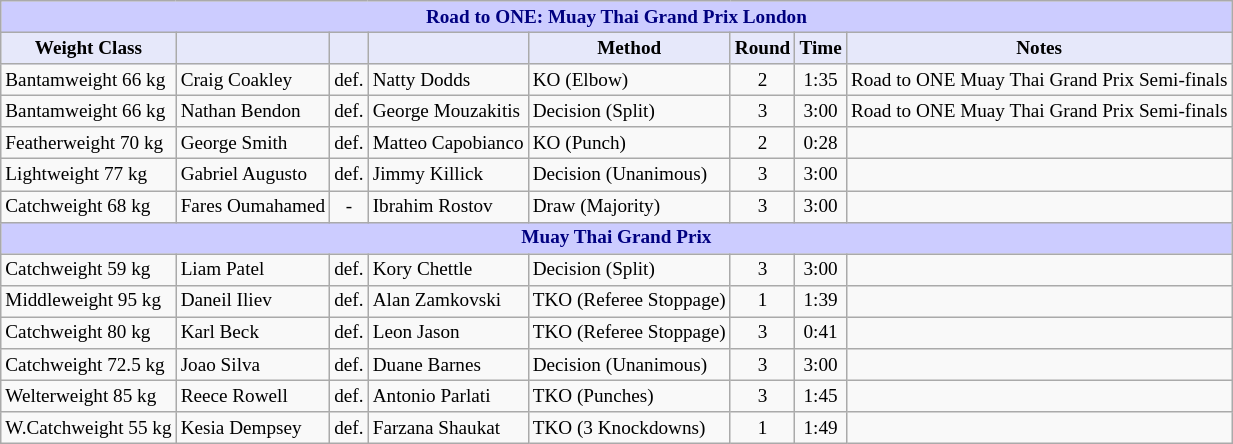<table class="wikitable" style="font-size: 80%;">
<tr>
<th colspan="8" style="background-color: #ccf; color: #000080; text-align: center;"><strong>Road to ONE: Muay Thai Grand Prix London</strong></th>
</tr>
<tr>
<th colspan="1" style="background-color: #E6E8FA; color: #000000; text-align: center;">Weight Class</th>
<th colspan="1" style="background-color: #E6E8FA; color: #000000; text-align: center;"></th>
<th colspan="1" style="background-color: #E6E8FA; color: #000000; text-align: center;"></th>
<th colspan="1" style="background-color: #E6E8FA; color: #000000; text-align: center;"></th>
<th colspan="1" style="background-color: #E6E8FA; color: #000000; text-align: center;">Method</th>
<th colspan="1" style="background-color: #E6E8FA; color: #000000; text-align: center;">Round</th>
<th colspan="1" style="background-color: #E6E8FA; color: #000000; text-align: center;">Time</th>
<th colspan="1" style="background-color: #E6E8FA; color: #000000; text-align: center;">Notes</th>
</tr>
<tr>
<td>Bantamweight 66 kg</td>
<td> Craig Coakley</td>
<td align=center>def.</td>
<td> Natty Dodds</td>
<td>KO (Elbow)</td>
<td align=center>2</td>
<td align=center>1:35</td>
<td>Road to ONE Muay Thai Grand Prix Semi-finals</td>
</tr>
<tr>
<td>Bantamweight 66 kg</td>
<td> Nathan Bendon</td>
<td align=center>def.</td>
<td> George Mouzakitis</td>
<td>Decision (Split)</td>
<td align=center>3</td>
<td align=center>3:00</td>
<td>Road to ONE Muay Thai Grand Prix Semi-finals</td>
</tr>
<tr>
<td>Featherweight 70 kg</td>
<td> George Smith</td>
<td align=center>def.</td>
<td> Matteo Capobianco</td>
<td>KO (Punch)</td>
<td align=center>2</td>
<td align=center>0:28</td>
<td></td>
</tr>
<tr>
<td>Lightweight 77 kg</td>
<td> Gabriel Augusto</td>
<td align=center>def.</td>
<td> Jimmy Killick</td>
<td>Decision (Unanimous)</td>
<td align=center>3</td>
<td align=center>3:00</td>
<td></td>
</tr>
<tr>
<td>Catchweight 68 kg</td>
<td> Fares Oumahamed</td>
<td align=center>-</td>
<td> Ibrahim Rostov</td>
<td>Draw (Majority)</td>
<td align=center>3</td>
<td align=center>3:00</td>
<td></td>
</tr>
<tr>
<th colspan="8" style="background-color: #ccf; color: #000080; text-align: center;"><strong>Muay Thai Grand Prix</strong></th>
</tr>
<tr>
<td>Catchweight 59 kg</td>
<td> Liam Patel</td>
<td align=center>def.</td>
<td> Kory Chettle</td>
<td>Decision (Split)</td>
<td align=center>3</td>
<td align=center>3:00</td>
<td></td>
</tr>
<tr>
<td>Middleweight 95 kg</td>
<td> Daneil Iliev</td>
<td align=center>def.</td>
<td> Alan Zamkovski</td>
<td>TKO (Referee Stoppage)</td>
<td align=center>1</td>
<td align=center>1:39</td>
<td></td>
</tr>
<tr>
<td>Catchweight 80 kg</td>
<td> Karl Beck</td>
<td align=center>def.</td>
<td> Leon Jason</td>
<td>TKO (Referee Stoppage)</td>
<td align=center>3</td>
<td align=center>0:41</td>
<td></td>
</tr>
<tr>
<td>Catchweight 72.5 kg</td>
<td> Joao Silva</td>
<td align=center>def.</td>
<td> Duane Barnes</td>
<td>Decision (Unanimous)</td>
<td align=center>3</td>
<td align=center>3:00</td>
<td></td>
</tr>
<tr>
<td>Welterweight 85 kg</td>
<td> Reece Rowell</td>
<td align=center>def.</td>
<td> Antonio Parlati</td>
<td>TKO (Punches)</td>
<td align=center>3</td>
<td align=center>1:45</td>
<td></td>
</tr>
<tr>
<td>W.Catchweight 55 kg</td>
<td> Kesia Dempsey</td>
<td align=center>def.</td>
<td> Farzana Shaukat</td>
<td>TKO (3 Knockdowns)</td>
<td align=center>1</td>
<td align=center>1:49</td>
<td></td>
</tr>
</table>
